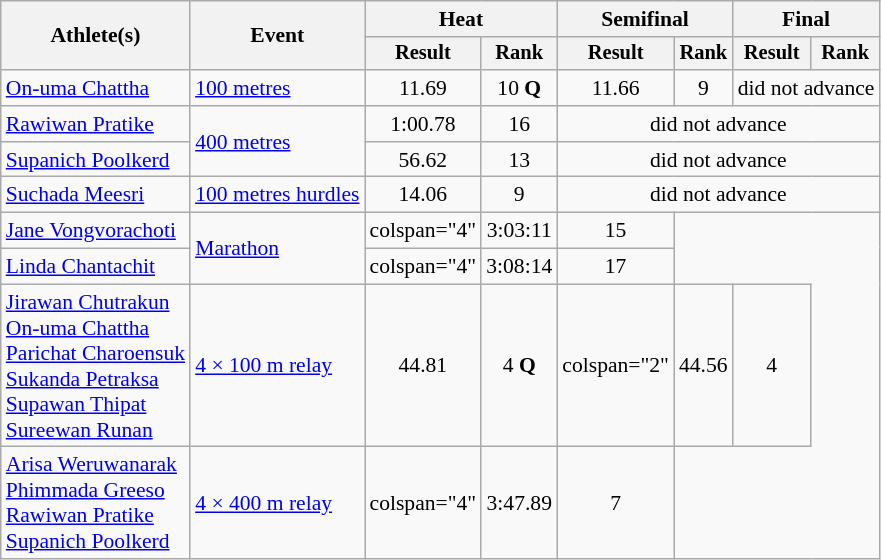<table class="wikitable" style="font-size:90%">
<tr>
<th rowspan="2">Athlete(s)</th>
<th rowspan="2">Event</th>
<th colspan="2">Heat</th>
<th colspan="2">Semifinal</th>
<th colspan="2">Final</th>
</tr>
<tr style="font-size:95%">
<th>Result</th>
<th>Rank</th>
<th>Result</th>
<th>Rank</th>
<th>Result</th>
<th>Rank</th>
</tr>
<tr align=center>
<td align=left><a href='#'>On-uma Chattha</a></td>
<td style="text-align:left;"><a href='#'>100 metres</a></td>
<td>11.69</td>
<td>10 <strong>Q</strong></td>
<td>11.66</td>
<td>9</td>
<td colspan="2">did not advance</td>
</tr>
<tr align=center>
<td align=left><a href='#'>Rawiwan Pratike</a></td>
<td style="text-align:left;" rowspan="2"><a href='#'>400 metres</a></td>
<td>1:00.78</td>
<td>16</td>
<td colspan="4">did not advance</td>
</tr>
<tr align=center>
<td align=left><a href='#'>Supanich Poolkerd</a></td>
<td>56.62</td>
<td>13</td>
<td colspan="4">did not advance</td>
</tr>
<tr align=center>
<td align=left><a href='#'>Suchada Meesri</a></td>
<td style="text-align:left;"><a href='#'>100 metres hurdles</a></td>
<td>14.06</td>
<td>9</td>
<td colspan="4">did not advance</td>
</tr>
<tr align=center>
<td align=left><a href='#'>Jane Vongvorachoti</a></td>
<td style="text-align:left;" rowspan="2"><a href='#'>Marathon</a></td>
<td>colspan="4" </td>
<td>3:03:11</td>
<td>15</td>
</tr>
<tr align=center>
<td align=left><a href='#'>Linda Chantachit</a></td>
<td>colspan="4" </td>
<td>3:08:14</td>
<td>17</td>
</tr>
<tr align=center>
<td align=left><a href='#'>Jirawan Chutrakun</a><br><a href='#'>On-uma Chattha</a><br><a href='#'>Parichat Charoensuk</a><br><a href='#'>Sukanda Petraksa</a><br><a href='#'>Supawan Thipat</a><br><a href='#'>Sureewan Runan</a></td>
<td style="text-align:left;"><a href='#'>4 × 100 m relay</a></td>
<td>44.81</td>
<td>4 <strong>Q</strong></td>
<td>colspan="2" </td>
<td>44.56</td>
<td>4</td>
</tr>
<tr align=center>
<td align=left><a href='#'>Arisa Weruwanarak</a><br><a href='#'>Phimmada Greeso</a><br><a href='#'>Rawiwan Pratike</a><br><a href='#'>Supanich Poolkerd</a></td>
<td style="text-align:left;"><a href='#'>4 × 400 m relay</a></td>
<td>colspan="4" </td>
<td>3:47.89</td>
<td>7</td>
</tr>
</table>
